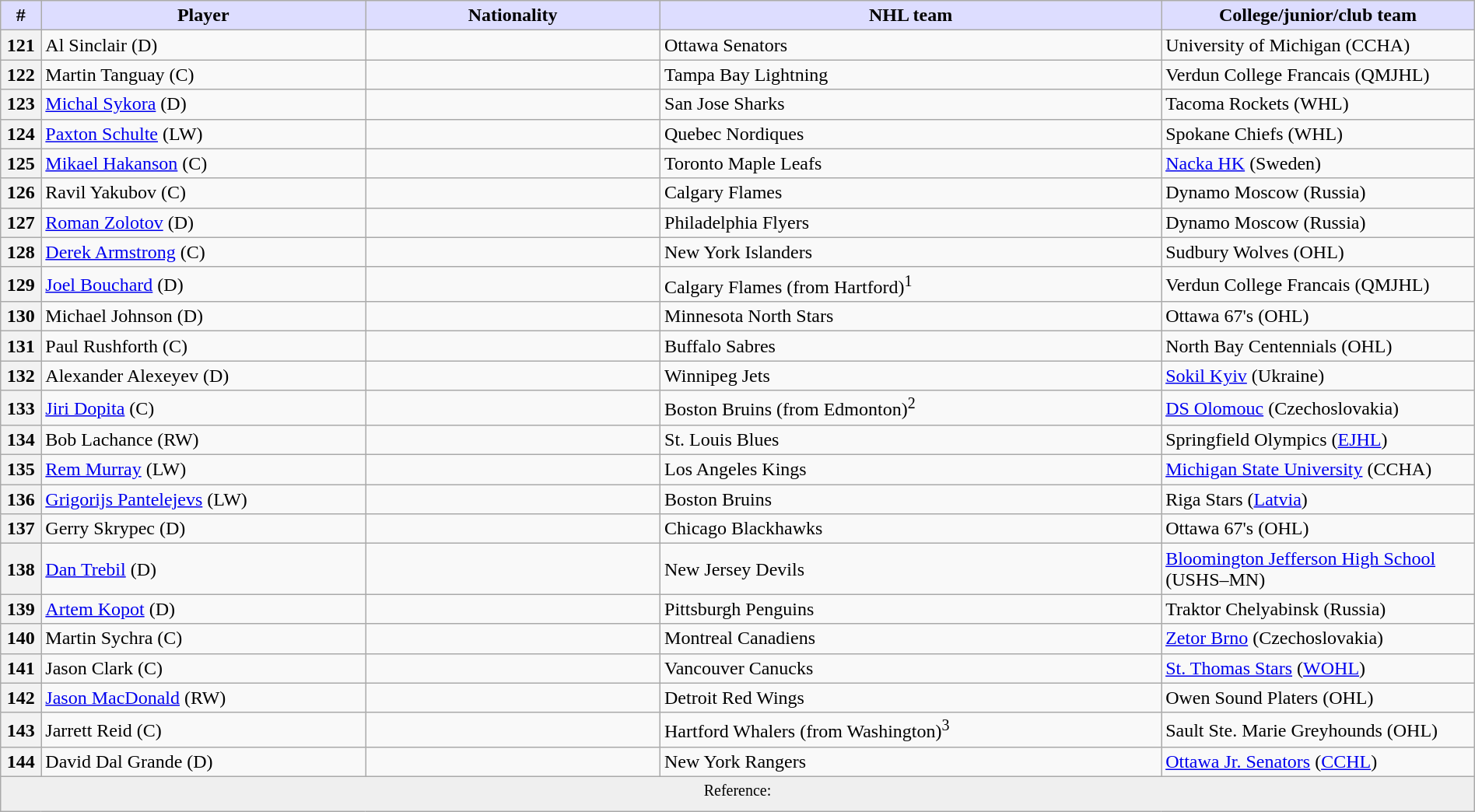<table class="wikitable" style="width: 100%">
<tr>
<th style="background:#ddf; width:2.75%;">#</th>
<th style="background:#ddf; width:22.0%;">Player</th>
<th style="background:#ddf; width:20.0%;">Nationality</th>
<th style="background:#ddf; width:34.0%;">NHL team</th>
<th style="background:#ddf; width:100.0%;">College/junior/club team</th>
</tr>
<tr>
<th>121</th>
<td>Al Sinclair (D)</td>
<td></td>
<td>Ottawa Senators</td>
<td>University of Michigan (CCHA)</td>
</tr>
<tr>
<th>122</th>
<td>Martin Tanguay (C)</td>
<td></td>
<td>Tampa Bay Lightning</td>
<td>Verdun College Francais (QMJHL)</td>
</tr>
<tr>
<th>123</th>
<td><a href='#'>Michal Sykora</a> (D)</td>
<td></td>
<td>San Jose Sharks</td>
<td>Tacoma Rockets (WHL)</td>
</tr>
<tr>
<th>124</th>
<td><a href='#'>Paxton Schulte</a> (LW)</td>
<td></td>
<td>Quebec Nordiques</td>
<td>Spokane Chiefs (WHL)</td>
</tr>
<tr>
<th>125</th>
<td><a href='#'>Mikael Hakanson</a> (C)</td>
<td></td>
<td>Toronto Maple Leafs</td>
<td><a href='#'>Nacka HK</a> (Sweden)</td>
</tr>
<tr>
<th>126</th>
<td>Ravil Yakubov (C)</td>
<td></td>
<td>Calgary Flames</td>
<td>Dynamo Moscow (Russia)</td>
</tr>
<tr>
<th>127</th>
<td><a href='#'>Roman Zolotov</a> (D)</td>
<td></td>
<td>Philadelphia Flyers</td>
<td>Dynamo Moscow (Russia)</td>
</tr>
<tr>
<th>128</th>
<td><a href='#'>Derek Armstrong</a> (C)</td>
<td></td>
<td>New York Islanders</td>
<td>Sudbury Wolves (OHL)</td>
</tr>
<tr>
<th>129</th>
<td><a href='#'>Joel Bouchard</a> (D)</td>
<td></td>
<td>Calgary Flames (from Hartford)<sup>1</sup></td>
<td>Verdun College Francais (QMJHL)</td>
</tr>
<tr>
<th>130</th>
<td>Michael Johnson (D)</td>
<td></td>
<td>Minnesota North Stars</td>
<td>Ottawa 67's (OHL)</td>
</tr>
<tr>
<th>131</th>
<td>Paul Rushforth (C)</td>
<td></td>
<td>Buffalo Sabres</td>
<td>North Bay Centennials (OHL)</td>
</tr>
<tr>
<th>132</th>
<td>Alexander Alexeyev (D)</td>
<td></td>
<td>Winnipeg Jets</td>
<td><a href='#'>Sokil Kyiv</a> (Ukraine)</td>
</tr>
<tr>
<th>133</th>
<td><a href='#'>Jiri Dopita</a> (C)</td>
<td></td>
<td>Boston Bruins (from Edmonton)<sup>2</sup></td>
<td><a href='#'>DS Olomouc</a> (Czechoslovakia)</td>
</tr>
<tr>
<th>134</th>
<td>Bob Lachance (RW)</td>
<td></td>
<td>St. Louis Blues</td>
<td>Springfield Olympics (<a href='#'>EJHL</a>)</td>
</tr>
<tr>
<th>135</th>
<td><a href='#'>Rem Murray</a> (LW)</td>
<td></td>
<td>Los Angeles Kings</td>
<td><a href='#'>Michigan State University</a> (CCHA)</td>
</tr>
<tr>
<th>136</th>
<td><a href='#'>Grigorijs Pantelejevs</a> (LW)</td>
<td></td>
<td>Boston Bruins</td>
<td>Riga Stars (<a href='#'>Latvia</a>)</td>
</tr>
<tr>
<th>137</th>
<td>Gerry Skrypec (D)</td>
<td></td>
<td>Chicago Blackhawks</td>
<td>Ottawa 67's (OHL)</td>
</tr>
<tr>
<th>138</th>
<td><a href='#'>Dan Trebil</a> (D)</td>
<td></td>
<td>New Jersey Devils</td>
<td><a href='#'>Bloomington Jefferson High School</a> (USHS–MN)</td>
</tr>
<tr>
<th>139</th>
<td><a href='#'>Artem Kopot</a> (D)</td>
<td></td>
<td>Pittsburgh Penguins</td>
<td>Traktor Chelyabinsk (Russia)</td>
</tr>
<tr>
<th>140</th>
<td>Martin Sychra (C)</td>
<td></td>
<td>Montreal Canadiens</td>
<td><a href='#'>Zetor Brno</a> (Czechoslovakia)</td>
</tr>
<tr>
<th>141</th>
<td>Jason Clark (C)</td>
<td></td>
<td>Vancouver Canucks</td>
<td><a href='#'>St. Thomas Stars</a> (<a href='#'>WOHL</a>)</td>
</tr>
<tr>
<th>142</th>
<td><a href='#'>Jason MacDonald</a> (RW)</td>
<td></td>
<td>Detroit Red Wings</td>
<td>Owen Sound Platers (OHL)</td>
</tr>
<tr>
<th>143</th>
<td>Jarrett Reid (C)</td>
<td></td>
<td>Hartford Whalers (from Washington)<sup>3</sup></td>
<td>Sault Ste. Marie Greyhounds (OHL)</td>
</tr>
<tr>
<th>144</th>
<td>David Dal Grande (D)</td>
<td></td>
<td>New York Rangers</td>
<td><a href='#'>Ottawa Jr. Senators</a> (<a href='#'>CCHL</a>)</td>
</tr>
<tr>
<td align=center colspan="6" bgcolor="#efefef"><sup>Reference:  </sup></td>
</tr>
</table>
